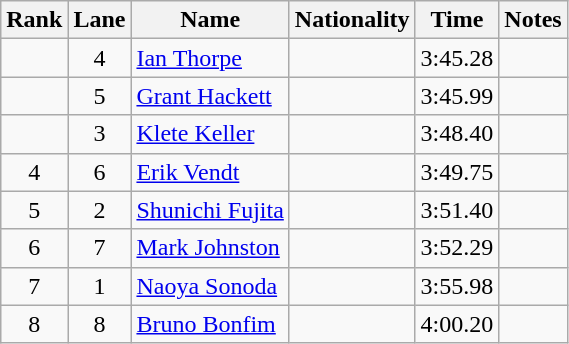<table class="wikitable sortable" style="text-align:center">
<tr>
<th>Rank</th>
<th>Lane</th>
<th>Name</th>
<th>Nationality</th>
<th>Time</th>
<th>Notes</th>
</tr>
<tr>
<td></td>
<td>4</td>
<td align=left><a href='#'>Ian Thorpe</a></td>
<td align=left></td>
<td>3:45.28</td>
<td></td>
</tr>
<tr>
<td></td>
<td>5</td>
<td align=left><a href='#'>Grant Hackett</a></td>
<td align=left></td>
<td>3:45.99</td>
<td></td>
</tr>
<tr>
<td></td>
<td>3</td>
<td align=left><a href='#'>Klete Keller</a></td>
<td align=left></td>
<td>3:48.40</td>
<td></td>
</tr>
<tr>
<td>4</td>
<td>6</td>
<td align=left><a href='#'>Erik Vendt</a></td>
<td align=left></td>
<td>3:49.75</td>
<td></td>
</tr>
<tr>
<td>5</td>
<td>2</td>
<td align=left><a href='#'>Shunichi Fujita</a></td>
<td align=left></td>
<td>3:51.40</td>
<td></td>
</tr>
<tr>
<td>6</td>
<td>7</td>
<td align=left><a href='#'>Mark Johnston</a></td>
<td align=left></td>
<td>3:52.29</td>
<td></td>
</tr>
<tr>
<td>7</td>
<td>1</td>
<td align=left><a href='#'>Naoya Sonoda</a></td>
<td align=left></td>
<td>3:55.98</td>
<td></td>
</tr>
<tr>
<td>8</td>
<td>8</td>
<td align=left><a href='#'>Bruno Bonfim</a></td>
<td align=left></td>
<td>4:00.20</td>
<td></td>
</tr>
</table>
